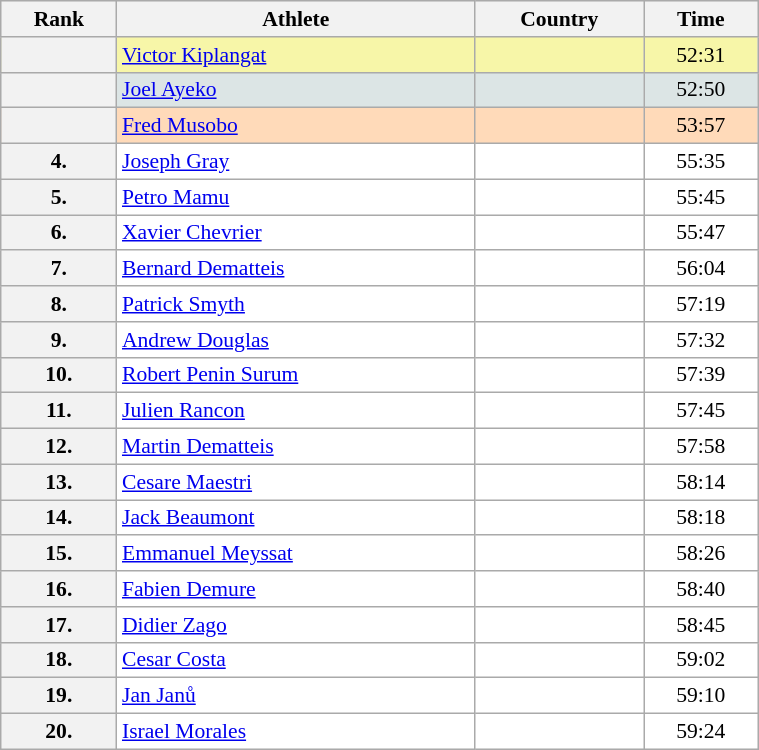<table class="wikitable" width=40% style="font-size:90%; text-align:center;">
<tr align=center bgcolor="#EFEFEF">
<th>Rank</th>
<th align=left>Athlete</th>
<th align=left>Country</th>
<th>Time</th>
</tr>
<tr align="center" valign="top" bgcolor="#F7F6A8">
<th></th>
<td align=left><a href='#'>Victor Kiplangat</a></td>
<td align=left></td>
<td>52:31</td>
</tr>
<tr align="center" valign="top" bgcolor="#DCE5E5">
<th></th>
<td align=left><a href='#'>Joel Ayeko</a></td>
<td align="left"></td>
<td>52:50</td>
</tr>
<tr align="center" valign="top" bgcolor="#FFDAB9">
<th></th>
<td align=left><a href='#'>Fred Musobo</a></td>
<td align=left></td>
<td>53:57</td>
</tr>
<tr align="center" valign="top" bgcolor="#FFFFFF">
<th>4.</th>
<td align=left><a href='#'>Joseph Gray</a></td>
<td align=left></td>
<td>55:35</td>
</tr>
<tr align="center" valign="top" bgcolor="#FFFFFF">
<th>5.</th>
<td align=left><a href='#'>Petro Mamu</a></td>
<td align=left></td>
<td>55:45</td>
</tr>
<tr align="center" valign="top" bgcolor="#FFFFFF">
<th>6.</th>
<td align=left><a href='#'>Xavier Chevrier</a></td>
<td align=left></td>
<td>55:47</td>
</tr>
<tr align="center" valign="top" bgcolor="#FFFFFF">
<th>7.</th>
<td align=left><a href='#'>Bernard Dematteis</a></td>
<td align=left></td>
<td>56:04</td>
</tr>
<tr align="center" valign="top" bgcolor="#FFFFFF">
<th>8.</th>
<td align=left><a href='#'>Patrick Smyth</a></td>
<td align=left></td>
<td>57:19</td>
</tr>
<tr align="center" valign="top" bgcolor="#FFFFFF">
<th>9.</th>
<td align=left><a href='#'>Andrew Douglas</a></td>
<td align=left></td>
<td>57:32</td>
</tr>
<tr align="center" valign="top" bgcolor="#FFFFFF">
<th>10.</th>
<td align=left><a href='#'>Robert Penin Surum</a></td>
<td align=left></td>
<td>57:39</td>
</tr>
<tr align="center" valign="top" bgcolor="#FFFFFF">
<th>11.</th>
<td align=left><a href='#'>Julien Rancon</a></td>
<td align=left></td>
<td>57:45</td>
</tr>
<tr align="center" valign="top" bgcolor="#FFFFFF">
<th>12.</th>
<td align=left><a href='#'>Martin Dematteis</a></td>
<td align=left></td>
<td>57:58</td>
</tr>
<tr align="center" valign="top" bgcolor="#FFFFFF">
<th>13.</th>
<td align=left><a href='#'>Cesare Maestri</a></td>
<td align=left></td>
<td>58:14</td>
</tr>
<tr align="center" valign="top" bgcolor="#FFFFFF">
<th>14.</th>
<td align=left><a href='#'>Jack Beaumont</a></td>
<td align=left></td>
<td>58:18</td>
</tr>
<tr align="center" valign="top" bgcolor="#FFFFFF">
<th>15.</th>
<td align=left><a href='#'>Emmanuel Meyssat</a></td>
<td align=left></td>
<td>58:26</td>
</tr>
<tr align="center" valign="top" bgcolor="#FFFFFF">
<th>16.</th>
<td align=left><a href='#'>Fabien Demure</a></td>
<td align=left></td>
<td>58:40</td>
</tr>
<tr align="center" valign="top" bgcolor="#FFFFFF">
<th>17.</th>
<td align=left><a href='#'>Didier Zago</a></td>
<td align=left></td>
<td>58:45</td>
</tr>
<tr align="center" valign="top" bgcolor="#FFFFFF">
<th>18.</th>
<td align=left><a href='#'>Cesar Costa</a></td>
<td align=left></td>
<td>59:02</td>
</tr>
<tr align="center" valign="top" bgcolor="#FFFFFF">
<th>19.</th>
<td align=left><a href='#'>Jan Janů</a></td>
<td align=left></td>
<td>59:10</td>
</tr>
<tr align="center" valign="top" bgcolor="#FFFFFF">
<th>20.</th>
<td align=left><a href='#'>Israel Morales</a></td>
<td align=left></td>
<td>59:24</td>
</tr>
</table>
